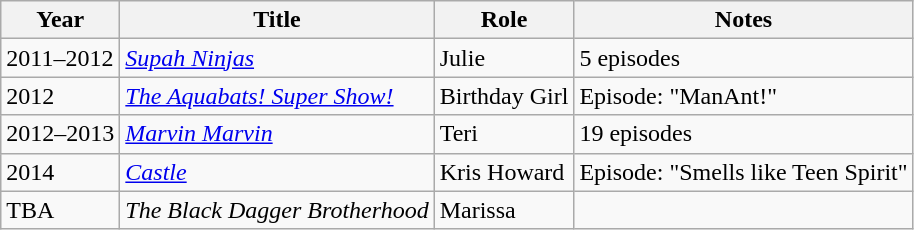<table class="wikitable sortable">
<tr>
<th>Year</th>
<th>Title</th>
<th>Role</th>
<th class="unsortable">Notes</th>
</tr>
<tr>
<td>2011–2012</td>
<td><em><a href='#'>Supah Ninjas</a></em></td>
<td>Julie</td>
<td>5 episodes</td>
</tr>
<tr>
<td>2012</td>
<td><em><a href='#'>The Aquabats! Super Show!</a></em></td>
<td>Birthday Girl</td>
<td>Episode: "ManAnt!"</td>
</tr>
<tr>
<td>2012–2013</td>
<td><em><a href='#'>Marvin Marvin</a></em></td>
<td>Teri</td>
<td>19 episodes</td>
</tr>
<tr>
<td>2014</td>
<td><em><a href='#'>Castle</a></em></td>
<td>Kris Howard</td>
<td>Episode: "Smells like Teen Spirit"</td>
</tr>
<tr>
<td>TBA</td>
<td><em>The Black Dagger Brotherhood</em></td>
<td>Marissa</td>
<td></td>
</tr>
</table>
